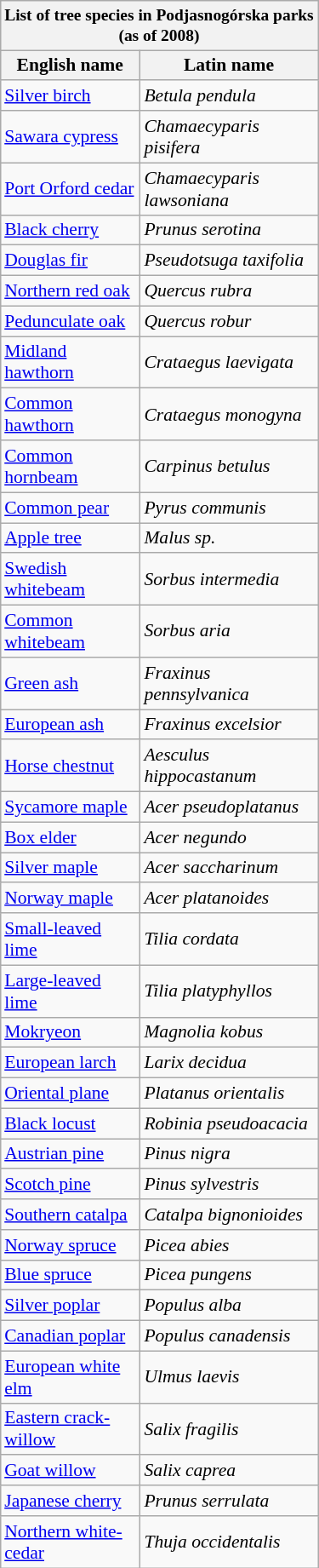<table class="wikitable collapsible collapsed" style="float:right; clear:right; margin-left:1em; width:250px; font-size:90%;">
<tr>
<th colspan="6" style="text-align:center; font-size:90%;">List of tree species in Podjasnogórska parks (as of 2008)</th>
</tr>
<tr>
<th>English name</th>
<th>Latin name</th>
</tr>
<tr>
<td><a href='#'>Silver birch</a></td>
<td><em>Betula pendula</em></td>
</tr>
<tr>
<td><a href='#'>Sawara cypress</a></td>
<td><em>Chamaecyparis pisifera</em></td>
</tr>
<tr>
<td><a href='#'>Port Orford cedar</a></td>
<td><em>Chamaecyparis lawsoniana</em></td>
</tr>
<tr>
<td><a href='#'>Black cherry</a></td>
<td><em>Prunus serotina</em></td>
</tr>
<tr>
<td><a href='#'>Douglas fir</a></td>
<td><em>Pseudotsuga taxifolia</em></td>
</tr>
<tr>
<td><a href='#'>Northern red oak</a></td>
<td><em>Quercus rubra</em></td>
</tr>
<tr>
<td><a href='#'>Pedunculate oak</a></td>
<td><em>Quercus robur</em></td>
</tr>
<tr>
<td><a href='#'>Midland hawthorn</a></td>
<td><em>Crataegus laevigata</em></td>
</tr>
<tr>
<td><a href='#'>Common hawthorn</a></td>
<td><em>Crataegus monogyna</em></td>
</tr>
<tr>
<td><a href='#'>Common hornbeam</a></td>
<td><em>Carpinus betulus</em></td>
</tr>
<tr>
<td><a href='#'>Common pear</a></td>
<td><em>Pyrus communis</em></td>
</tr>
<tr>
<td><a href='#'>Apple tree</a></td>
<td><em>Malus sp.</em></td>
</tr>
<tr>
<td><a href='#'>Swedish whitebeam</a></td>
<td><em>Sorbus intermedia</em></td>
</tr>
<tr>
<td><a href='#'>Common whitebeam</a></td>
<td><em>Sorbus aria</em></td>
</tr>
<tr>
<td><a href='#'>Green ash</a></td>
<td><em>Fraxinus pennsylvanica</em></td>
</tr>
<tr>
<td><a href='#'>European ash</a></td>
<td><em>Fraxinus excelsior</em></td>
</tr>
<tr>
<td><a href='#'>Horse chestnut</a></td>
<td><em>Aesculus hippocastanum</em></td>
</tr>
<tr>
<td><a href='#'>Sycamore maple</a></td>
<td><em>Acer pseudoplatanus</em></td>
</tr>
<tr>
<td><a href='#'>Box elder</a></td>
<td><em>Acer negundo</em></td>
</tr>
<tr>
<td><a href='#'>Silver maple</a></td>
<td><em>Acer saccharinum</em></td>
</tr>
<tr>
<td><a href='#'>Norway maple</a></td>
<td><em>Acer platanoides</em></td>
</tr>
<tr>
<td><a href='#'>Small-leaved lime</a></td>
<td><em>Tilia cordata</em></td>
</tr>
<tr>
<td><a href='#'>Large-leaved lime</a></td>
<td><em>Tilia platyphyllos</em></td>
</tr>
<tr>
<td><a href='#'>Mokryeon</a></td>
<td><em>Magnolia kobus</em></td>
</tr>
<tr>
<td><a href='#'>European larch</a></td>
<td><em>Larix decidua</em></td>
</tr>
<tr>
<td><a href='#'>Oriental plane</a></td>
<td><em>Platanus orientalis</em></td>
</tr>
<tr>
<td><a href='#'>Black locust</a></td>
<td><em>Robinia pseudoacacia</em></td>
</tr>
<tr>
<td><a href='#'>Austrian pine</a></td>
<td><em>Pinus nigra</em></td>
</tr>
<tr>
<td><a href='#'>Scotch pine</a></td>
<td><em>Pinus sylvestris</em></td>
</tr>
<tr>
<td><a href='#'>Southern catalpa</a></td>
<td><em>Catalpa bignonioides</em></td>
</tr>
<tr>
<td><a href='#'>Norway spruce</a></td>
<td><em>Picea abies</em></td>
</tr>
<tr>
<td><a href='#'>Blue spruce</a></td>
<td><em>Picea pungens</em></td>
</tr>
<tr>
<td><a href='#'>Silver poplar</a></td>
<td><em>Populus alba</em></td>
</tr>
<tr>
<td><a href='#'>Canadian poplar</a></td>
<td><em>Populus canadensis</em></td>
</tr>
<tr>
<td><a href='#'>European white elm</a></td>
<td><em>Ulmus laevis</em></td>
</tr>
<tr>
<td><a href='#'>Eastern crack-willow</a></td>
<td><em>Salix fragilis</em></td>
</tr>
<tr>
<td><a href='#'>Goat willow</a></td>
<td><em>Salix caprea</em></td>
</tr>
<tr>
<td><a href='#'>Japanese cherry</a></td>
<td><em>Prunus serrulata</em></td>
</tr>
<tr>
<td><a href='#'>Northern white-cedar</a></td>
<td><em>Thuja occidentalis</em></td>
</tr>
</table>
